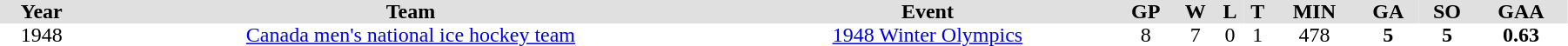<table border="0" cellpadding="0" cellspacing="0" style="text-align:center; width:95%;">
<tr>
<th colspan="3" style="background:#fff;"></th>
<th rowspan="99" style="background:#fff;"></th>
</tr>
<tr style="background:#e0e0e0;">
<th>Year</th>
<th>Team</th>
<th>Event</th>
<th rowspan="99" style="background:#fff;"></th>
<th>GP</th>
<th>W</th>
<th>L</th>
<th>T</th>
<th>MIN</th>
<th>GA</th>
<th>SO</th>
<th>GAA</th>
</tr>
<tr>
<td>1948</td>
<td><a href='#'>Canada men's national ice hockey team</a></td>
<td><a href='#'>1948 Winter Olympics</a></td>
<td>8</td>
<td>7</td>
<td>0</td>
<td>1</td>
<td>478</td>
<td><strong>5</strong></td>
<td><strong>5</strong></td>
<td><strong>0.63</strong></td>
</tr>
<tr>
</tr>
</table>
